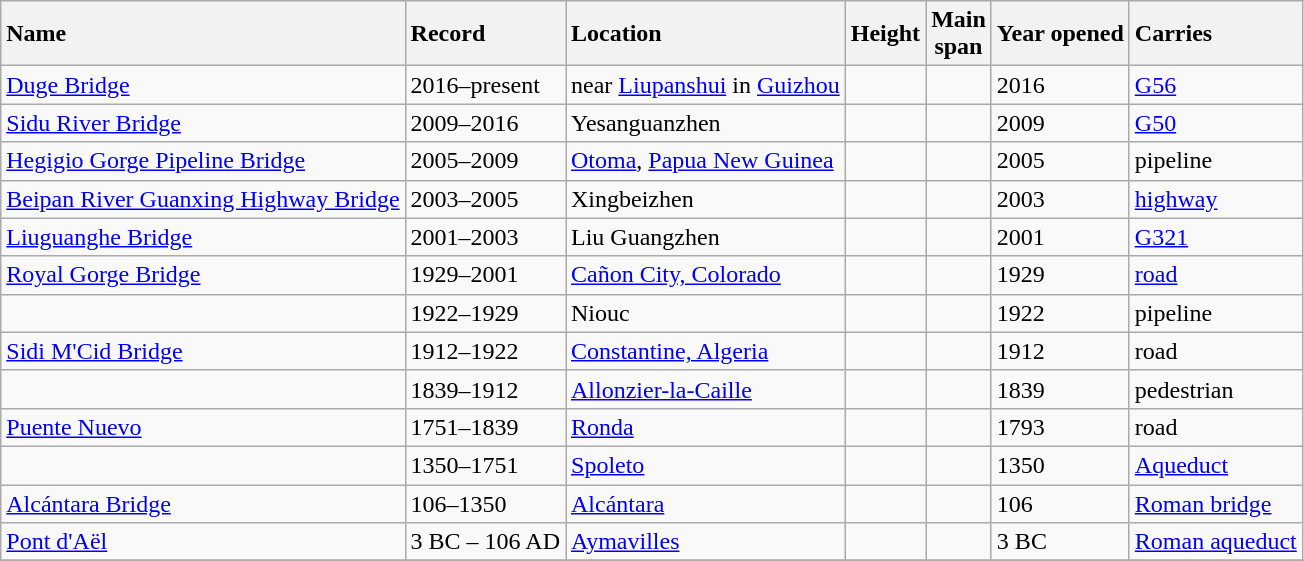<table class="wikitable sortable">
<tr style="background:#efefef;">
<th style="text-align:left;">Name</th>
<th style="text-align:left;">Record</th>
<th style="text-align:left;">Location</th>
<th style="text-align:center;" data-sort-type="number">Height</th>
<th style="text-align:center;" data-sort-type="number">Main<br>span</th>
<th style="text-align:center;" data-sort-type="number">Year opened</th>
<th style="text-align:left;">Carries</th>
</tr>
<tr>
<td><a href='#'>Duge Bridge</a></td>
<td>2016–present</td>
<td> near <a href='#'>Liupanshui</a> in <a href='#'>Guizhou</a></td>
<td></td>
<td></td>
<td>2016</td>
<td><a href='#'>G56</a></td>
</tr>
<tr>
<td><a href='#'>Sidu River Bridge</a></td>
<td>2009–2016</td>
<td> Yesanguanzhen</td>
<td></td>
<td></td>
<td>2009</td>
<td><a href='#'>G50</a></td>
</tr>
<tr>
<td><a href='#'>Hegigio Gorge Pipeline Bridge</a></td>
<td>2005–2009</td>
<td> <a href='#'>Otoma</a>, <a href='#'>Papua New Guinea</a></td>
<td></td>
<td></td>
<td>2005</td>
<td>pipeline</td>
</tr>
<tr>
<td><a href='#'>Beipan River Guanxing Highway Bridge</a></td>
<td>2003–2005</td>
<td> Xingbeizhen</td>
<td></td>
<td></td>
<td>2003</td>
<td><a href='#'>highway</a></td>
</tr>
<tr>
<td><a href='#'>Liuguanghe Bridge</a></td>
<td>2001–2003</td>
<td> Liu Guangzhen</td>
<td></td>
<td></td>
<td>2001</td>
<td><a href='#'>G321</a></td>
</tr>
<tr>
<td><a href='#'>Royal Gorge Bridge</a></td>
<td>1929–2001</td>
<td> <a href='#'>Cañon City, Colorado</a></td>
<td></td>
<td></td>
<td>1929</td>
<td><a href='#'>road</a></td>
</tr>
<tr>
<td></td>
<td>1922–1929</td>
<td> Niouc</td>
<td></td>
<td></td>
<td>1922</td>
<td>pipeline</td>
</tr>
<tr>
<td><a href='#'>Sidi M'Cid Bridge</a></td>
<td>1912–1922</td>
<td> <a href='#'>Constantine, Algeria</a></td>
<td></td>
<td></td>
<td>1912</td>
<td>road</td>
</tr>
<tr>
<td></td>
<td>1839–1912</td>
<td> <a href='#'>Allonzier-la-Caille</a></td>
<td></td>
<td></td>
<td>1839</td>
<td>pedestrian</td>
</tr>
<tr>
<td><a href='#'>Puente Nuevo</a></td>
<td>1751–1839</td>
<td> <a href='#'>Ronda</a></td>
<td></td>
<td></td>
<td>1793</td>
<td>road</td>
</tr>
<tr>
<td></td>
<td>1350–1751</td>
<td> <a href='#'>Spoleto</a></td>
<td></td>
<td></td>
<td>1350</td>
<td><a href='#'>Aqueduct</a></td>
</tr>
<tr>
<td><a href='#'>Alcántara Bridge</a></td>
<td>106–1350</td>
<td> <a href='#'>Alcántara</a></td>
<td></td>
<td></td>
<td>106</td>
<td><a href='#'>Roman bridge</a></td>
</tr>
<tr>
<td><a href='#'>Pont d'Aël</a></td>
<td>3 BC – 106 AD</td>
<td> <a href='#'>Aymavilles</a></td>
<td></td>
<td></td>
<td>3 BC</td>
<td><a href='#'>Roman aqueduct</a></td>
</tr>
<tr>
</tr>
</table>
